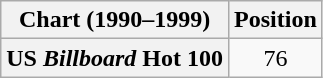<table class="wikitable plainrowheaders" style="text-align:center">
<tr>
<th scope="col">Chart (1990–1999)</th>
<th scope="col">Position</th>
</tr>
<tr>
<th scope="row">US <em>Billboard</em> Hot 100</th>
<td>76</td>
</tr>
</table>
